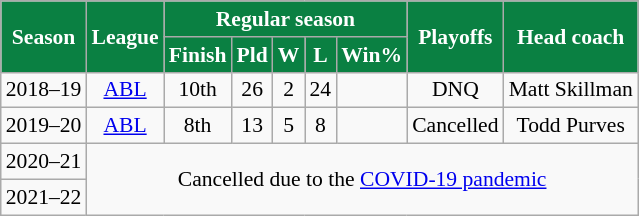<table class="wikitable" style="text-align:center; font-size:90%;">
<tr>
<th rowspan="2" style="background:#0A8042; color:white;">Season</th>
<th rowspan="2" style="background:#0A8042; color:white;">League</th>
<th colspan="5" style="background:#0A8042; color:white;">Regular season</th>
<th rowspan="2" style="background:#0A8042; color:white;">Playoffs</th>
<th rowspan="2" style="background:#0A8042; color:white;">Head coach</th>
</tr>
<tr>
<th style="background:#0A8042; color:white;">Finish</th>
<th style="background:#0A8042; color:white;">Pld</th>
<th style="background:#0A8042; color:white;">W</th>
<th style="background:#0A8042; color:white;">L</th>
<th style="background:#0A8042; color:white;">Win%</th>
</tr>
<tr>
<td>2018–19</td>
<td><a href='#'>ABL</a></td>
<td>10th</td>
<td>26</td>
<td>2</td>
<td>24</td>
<td></td>
<td>DNQ</td>
<td>Matt Skillman</td>
</tr>
<tr>
<td>2019–20</td>
<td><a href='#'>ABL</a></td>
<td>8th</td>
<td>13</td>
<td>5</td>
<td>8</td>
<td></td>
<td>Cancelled</td>
<td>Todd Purves</td>
</tr>
<tr>
<td>2020–21</td>
<td colspan=8 rowspan=2>Cancelled due to the <a href='#'>COVID-19 pandemic</a></td>
</tr>
<tr>
<td>2021–22</td>
</tr>
</table>
